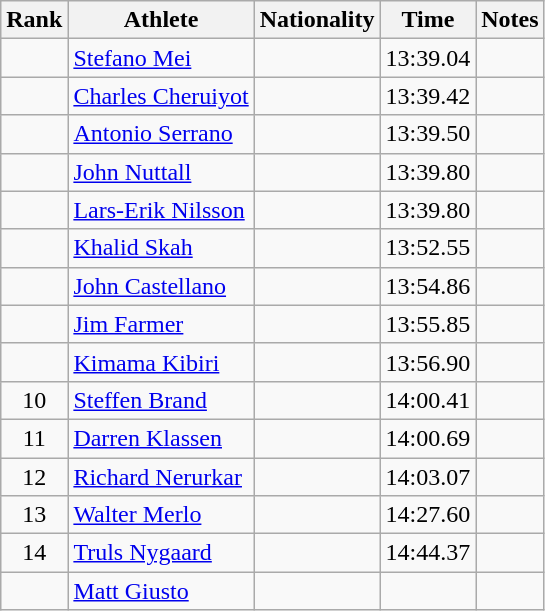<table class="wikitable sortable" style="text-align:center">
<tr>
<th>Rank</th>
<th>Athlete</th>
<th>Nationality</th>
<th>Time</th>
<th>Notes</th>
</tr>
<tr>
<td></td>
<td align=left><a href='#'>Stefano Mei</a></td>
<td align=left></td>
<td>13:39.04</td>
<td></td>
</tr>
<tr>
<td></td>
<td align=left><a href='#'>Charles Cheruiyot</a></td>
<td align=left></td>
<td>13:39.42</td>
<td></td>
</tr>
<tr>
<td></td>
<td align=left><a href='#'>Antonio Serrano</a></td>
<td align=left></td>
<td>13:39.50</td>
<td></td>
</tr>
<tr>
<td></td>
<td align=left><a href='#'>John Nuttall</a></td>
<td align=left></td>
<td>13:39.80</td>
<td></td>
</tr>
<tr>
<td></td>
<td align=left><a href='#'>Lars-Erik Nilsson</a></td>
<td align=left></td>
<td>13:39.80</td>
<td></td>
</tr>
<tr>
<td></td>
<td align=left><a href='#'>Khalid Skah</a></td>
<td align=left></td>
<td>13:52.55</td>
<td></td>
</tr>
<tr>
<td></td>
<td align=left><a href='#'>John Castellano</a></td>
<td align=left></td>
<td>13:54.86</td>
<td></td>
</tr>
<tr>
<td></td>
<td align=left><a href='#'>Jim Farmer</a></td>
<td align=left></td>
<td>13:55.85</td>
<td></td>
</tr>
<tr>
<td></td>
<td align=left><a href='#'>Kimama Kibiri</a></td>
<td align=left></td>
<td>13:56.90</td>
<td></td>
</tr>
<tr>
<td>10</td>
<td align=left><a href='#'>Steffen Brand</a></td>
<td align=left></td>
<td>14:00.41</td>
<td></td>
</tr>
<tr>
<td>11</td>
<td align=left><a href='#'>Darren Klassen</a></td>
<td align=left></td>
<td>14:00.69</td>
<td></td>
</tr>
<tr>
<td>12</td>
<td align=left><a href='#'>Richard Nerurkar</a></td>
<td align=left></td>
<td>14:03.07</td>
<td></td>
</tr>
<tr>
<td>13</td>
<td align=left><a href='#'>Walter Merlo</a></td>
<td align=left></td>
<td>14:27.60</td>
<td></td>
</tr>
<tr>
<td>14</td>
<td align=left><a href='#'>Truls Nygaard</a></td>
<td align=left></td>
<td>14:44.37</td>
<td></td>
</tr>
<tr>
<td></td>
<td align=left><a href='#'>Matt Giusto</a></td>
<td align=left></td>
<td></td>
<td></td>
</tr>
</table>
